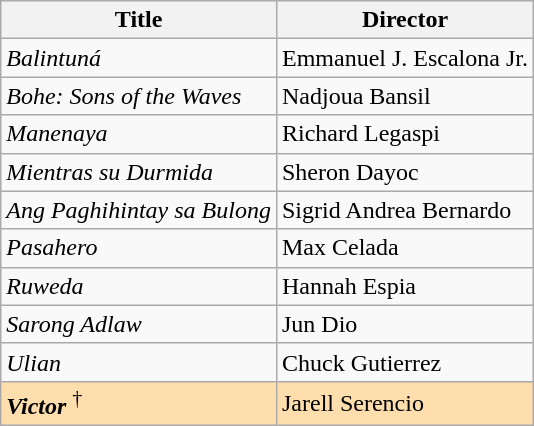<table class="wikitable">
<tr>
<th>Title</th>
<th>Director</th>
</tr>
<tr>
<td><em>Balintuná</em></td>
<td>Emmanuel J. Escalona Jr.</td>
</tr>
<tr>
<td><em>Bohe: Sons of the Waves</em></td>
<td>Nadjoua Bansil</td>
</tr>
<tr>
<td><em>Manenaya</em></td>
<td>Richard Legaspi</td>
</tr>
<tr>
<td><em>Mientras su Durmida</em></td>
<td>Sheron Dayoc</td>
</tr>
<tr>
<td><em>Ang Paghihintay sa Bulong</em></td>
<td>Sigrid Andrea Bernardo</td>
</tr>
<tr>
<td><em>Pasahero</em></td>
<td>Max Celada</td>
</tr>
<tr>
<td><em>Ruweda</em></td>
<td>Hannah Espia</td>
</tr>
<tr>
<td><em>Sarong Adlaw</em></td>
<td>Jun Dio</td>
</tr>
<tr>
<td><em>Ulian</em></td>
<td>Chuck Gutierrez</td>
</tr>
<tr style="background:#FFDEAD;">
<td><strong><em>Victor</em></strong>  <sup>†</sup></td>
<td>Jarell Serencio</td>
</tr>
</table>
